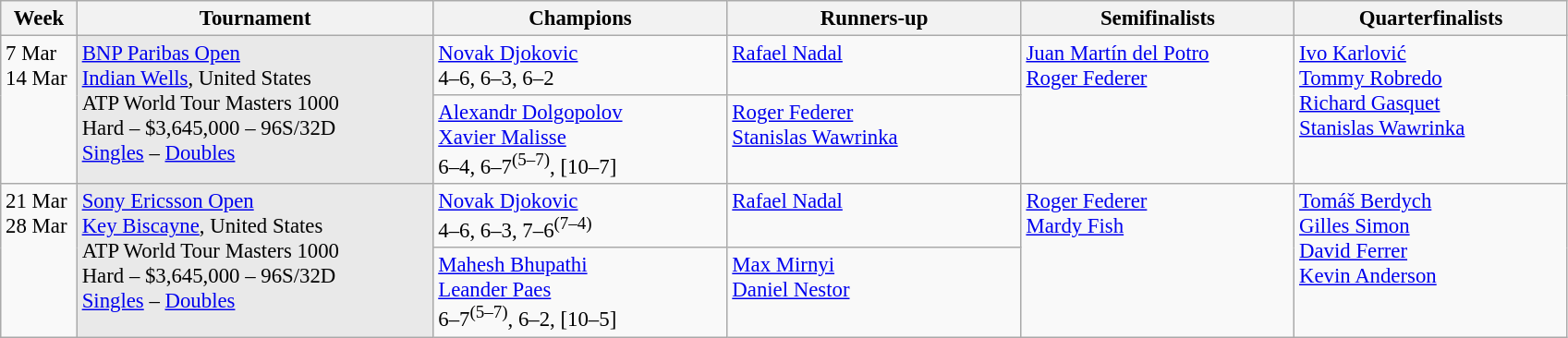<table class=wikitable style=font-size:95%>
<tr>
<th style="width:48px;">Week</th>
<th style="width:250px;">Tournament</th>
<th style="width:205px;">Champions</th>
<th style="width:205px;">Runners-up</th>
<th style="width:190px;">Semifinalists</th>
<th style="width:190px;">Quarterfinalists</th>
</tr>
<tr valign=top>
<td rowspan=2>7 Mar<br>14 Mar</td>
<td style="background:#E9E9E9;" rowspan="2"><a href='#'>BNP Paribas Open</a><br> <a href='#'>Indian Wells</a>, United States<br>ATP World Tour Masters 1000<br>Hard – $3,645,000 – 96S/32D<br><a href='#'>Singles</a> – <a href='#'>Doubles</a></td>
<td> <a href='#'>Novak Djokovic</a> <br> 4–6, 6–3, 6–2</td>
<td> <a href='#'>Rafael Nadal</a></td>
<td rowspan=2> <a href='#'>Juan Martín del Potro</a> <br>  <a href='#'>Roger Federer</a></td>
<td rowspan=2> <a href='#'>Ivo Karlović</a> <br>  <a href='#'>Tommy Robredo</a><br> <a href='#'>Richard Gasquet</a><br> <a href='#'>Stanislas Wawrinka</a></td>
</tr>
<tr valign=top>
<td> <a href='#'>Alexandr Dolgopolov</a> <br>  <a href='#'>Xavier Malisse</a> <br> 6–4, 6–7<sup>(5–7)</sup>, [10–7]</td>
<td> <a href='#'>Roger Federer</a> <br>  <a href='#'>Stanislas Wawrinka</a></td>
</tr>
<tr valign=top>
<td rowspan=2>21 Mar<br>28 Mar</td>
<td style="background:#E9E9E9;" rowspan="2"><a href='#'>Sony Ericsson Open</a><br> <a href='#'>Key Biscayne</a>, United States<br>ATP World Tour Masters 1000<br>Hard – $3,645,000 – 96S/32D<br><a href='#'>Singles</a> – <a href='#'>Doubles</a></td>
<td> <a href='#'>Novak Djokovic</a> <br> 4–6, 6–3, 7–6<sup>(7–4)</sup></td>
<td> <a href='#'>Rafael Nadal</a></td>
<td rowspan=2> <a href='#'>Roger Federer</a><br> <a href='#'>Mardy Fish</a></td>
<td rowspan=2> <a href='#'>Tomáš Berdych</a><br> <a href='#'>Gilles Simon</a><br> <a href='#'>David Ferrer</a><br> <a href='#'>Kevin Anderson</a></td>
</tr>
<tr valign=top>
<td> <a href='#'>Mahesh Bhupathi</a> <br>  <a href='#'>Leander Paes</a> <br> 6–7<sup>(5–7)</sup>, 6–2, [10–5]</td>
<td> <a href='#'>Max Mirnyi</a> <br>  <a href='#'>Daniel Nestor</a></td>
</tr>
</table>
